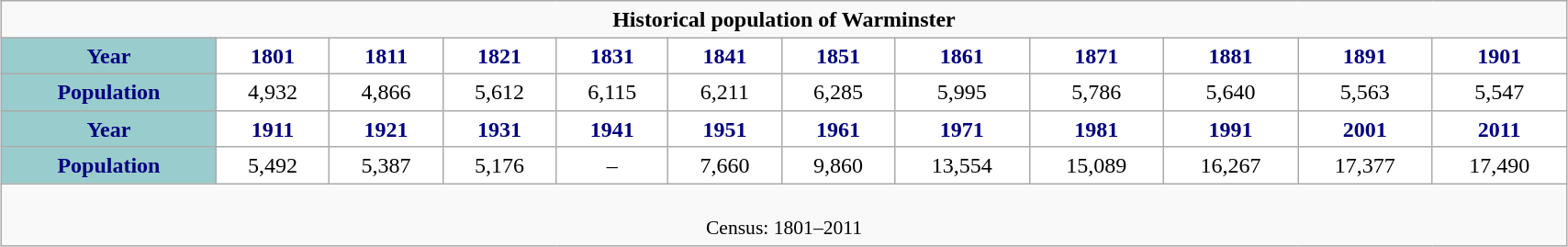<table class="wikitable" style="width:90%; border:0; text-align:center; margin-left: auto; margin-right: auto; line-height:120%;">
<tr>
<td colspan="12" style="text-align:center;"><strong>Historical population of Warminster</strong></td>
</tr>
<tr>
<th style="background:#9cc; color:navy; height:17px;">Year</th>
<th style="background:#fff; color:navy;">1801</th>
<th style="background:#fff; color:navy;">1811</th>
<th style="background:#fff; color:navy;">1821</th>
<th style="background:#fff; color:navy;">1831</th>
<th style="background:#fff; color:navy;">1841</th>
<th style="background:#fff; color:navy;">1851</th>
<th style="background:#fff; color:navy;">1861</th>
<th style="background:#fff; color:navy;">1871</th>
<th style="background:#fff; color:navy;">1881</th>
<th style="background:#fff; color:navy;">1891</th>
<th style="background:#fff; color:navy;">1901</th>
</tr>
<tr>
<th style="background:#9cc; color:navy; height:17px;">Population</th>
<td style="background:#fff; color:black;">4,932</td>
<td style="background:#fff; color:black;">4,866</td>
<td style="background:#fff; color:black;">5,612</td>
<td style="background:#fff; color:black;">6,115</td>
<td style="background:#fff; color:black;">6,211</td>
<td style="background:#fff; color:black;">6,285</td>
<td style="background:#fff; color:black;">5,995</td>
<td style="background:#fff; color:black;">5,786</td>
<td style="background:#fff; color:black;">5,640</td>
<td style="background:#fff; color:black;">5,563</td>
<td style="background:#fff; color:black;">5,547</td>
</tr>
<tr>
<th style="background:#9cc; color:navy; height:17px;">Year</th>
<th style="background:#fff; color:navy;">1911</th>
<th style="background:#fff; color:navy;">1921</th>
<th style="background:#fff; color:navy;">1931</th>
<th style="background:#fff; color:navy;">1941</th>
<th style="background:#fff; color:navy;">1951</th>
<th style="background:#fff; color:navy;">1961</th>
<th style="background:#fff; color:navy;">1971</th>
<th style="background:#fff; color:navy;">1981</th>
<th style="background:#fff; color:navy;">1991</th>
<th style="background:#fff; color:navy;">2001</th>
<th style="background:#fff; color:navy;">2011</th>
</tr>
<tr>
<th style="background:#9cc; color:navy; height:17px;">Population</th>
<td style="background:#fff; color:black;">5,492</td>
<td style="background:#fff; color:black;">5,387</td>
<td style="background:#fff; color:black;">5,176</td>
<td style="background:#fff; color:black;">–</td>
<td style="background:#fff; color:black;">7,660</td>
<td style="background:#fff; color:black;">9,860</td>
<td style="background:#fff; color:black;">13,554</td>
<td style="background:#fff; color:black;">15,089</td>
<td style="background:#fff; color:black;">16,267</td>
<td style="background:#fff; color:black;">17,377</td>
<td style="background:#fff; color:black;">17,490</td>
</tr>
<tr>
<td colspan="12" style="text-align:center;font-size:90%;"><br>Census: 1801–2011</td>
</tr>
</table>
